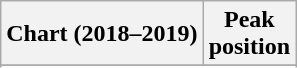<table class="wikitable sortable plainrowheaders">
<tr>
<th>Chart (2018–2019)</th>
<th>Peak<br>position</th>
</tr>
<tr>
</tr>
<tr>
</tr>
<tr>
</tr>
<tr>
</tr>
<tr>
</tr>
</table>
